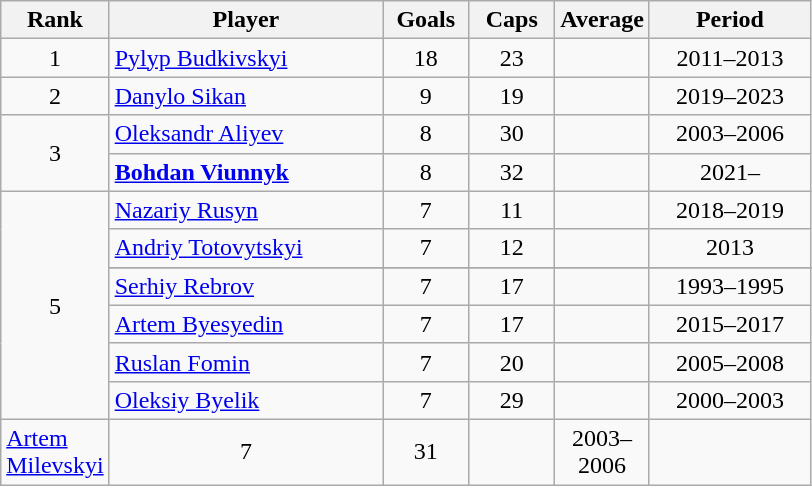<table class="wikitable sortable" style="font-size:100%; text-align:center;">
<tr>
<th width=50px>Rank</th>
<th width=175px>Player</th>
<th width=50px>Goals</th>
<th width=50px>Caps</th>
<th width=50px>Average</th>
<th width=100px>Period</th>
</tr>
<tr>
<td>1</td>
<td style="text-align:left;"><a href='#'>Pylyp Budkivskyi</a></td>
<td>18</td>
<td>23</td>
<td></td>
<td>2011–2013</td>
</tr>
<tr>
<td>2</td>
<td style="text-align:left;"><a href='#'>Danylo Sikan</a></td>
<td>9</td>
<td>19</td>
<td></td>
<td>2019–2023</td>
</tr>
<tr>
<td rowspan="2">3</td>
<td style="text-align:left;"><a href='#'>Oleksandr Aliyev</a></td>
<td>8</td>
<td>30</td>
<td></td>
<td>2003–2006</td>
</tr>
<tr>
<td style="text-align:left;"><strong><a href='#'>Bohdan Viunnyk</a></strong></td>
<td>8</td>
<td>32</td>
<td></td>
<td>2021–</td>
</tr>
<tr>
<td rowspan="7">5</td>
<td style="text-align:left;"><a href='#'>Nazariy Rusyn</a></td>
<td>7</td>
<td>11</td>
<td></td>
<td>2018–2019</td>
</tr>
<tr>
<td style="text-align:left;"><a href='#'>Andriy Totovytskyi</a></td>
<td>7</td>
<td>12</td>
<td></td>
<td>2013</td>
</tr>
<tr>
</tr>
<tr>
<td style="text-align:left;"><a href='#'>Serhiy Rebrov</a></td>
<td>7</td>
<td>17</td>
<td></td>
<td>1993–1995</td>
</tr>
<tr>
<td style="text-align:left;"><a href='#'>Artem Byesyedin</a></td>
<td>7</td>
<td>17</td>
<td></td>
<td>2015–2017</td>
</tr>
<tr>
<td style="text-align:left;"><a href='#'>Ruslan Fomin</a></td>
<td>7</td>
<td>20</td>
<td></td>
<td>2005–2008</td>
</tr>
<tr>
<td style="text-align:left;"><a href='#'>Oleksiy Byelik</a></td>
<td>7</td>
<td>29</td>
<td></td>
<td>2000–2003</td>
</tr>
<tr>
<td style="text-align:left;"><a href='#'>Artem Milevskyi</a></td>
<td>7</td>
<td>31</td>
<td></td>
<td>2003–2006</td>
</tr>
</table>
